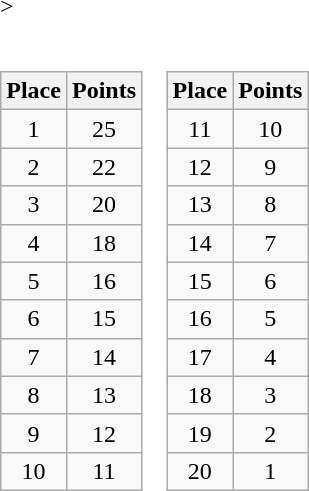<table border=0 cellpadding=0 cellspacing=0>>
<tr>
<td><br><table class="wikitable">
<tr align="center">
<th>Place</th>
<th>Points</th>
</tr>
<tr align="center">
<td>1</td>
<td>25</td>
</tr>
<tr align="center">
<td>2</td>
<td>22</td>
</tr>
<tr align="center">
<td>3</td>
<td>20</td>
</tr>
<tr align="center">
<td>4</td>
<td>18</td>
</tr>
<tr align="center">
<td>5</td>
<td>16</td>
</tr>
<tr align="center">
<td>6</td>
<td>15</td>
</tr>
<tr align="center">
<td>7</td>
<td>14</td>
</tr>
<tr align="center">
<td>8</td>
<td>13</td>
</tr>
<tr align="center">
<td>9</td>
<td>12</td>
</tr>
<tr align="center">
<td>10</td>
<td>11</td>
</tr>
</table>
</td>
<td><br><table class="wikitable">
<tr align="center">
<th>Place</th>
<th>Points</th>
</tr>
<tr align="center">
<td>11</td>
<td>10</td>
</tr>
<tr align="center">
<td>12</td>
<td>9</td>
</tr>
<tr align="center">
<td>13</td>
<td>8</td>
</tr>
<tr align="center">
<td>14</td>
<td>7</td>
</tr>
<tr align="center">
<td>15</td>
<td>6</td>
</tr>
<tr align="center">
<td>16</td>
<td>5</td>
</tr>
<tr align="center">
<td>17</td>
<td>4</td>
</tr>
<tr align="center">
<td>18</td>
<td>3</td>
</tr>
<tr align="center">
<td>19</td>
<td>2</td>
</tr>
<tr align="center">
<td>20</td>
<td>1</td>
</tr>
</table>
</td>
</tr>
</table>
